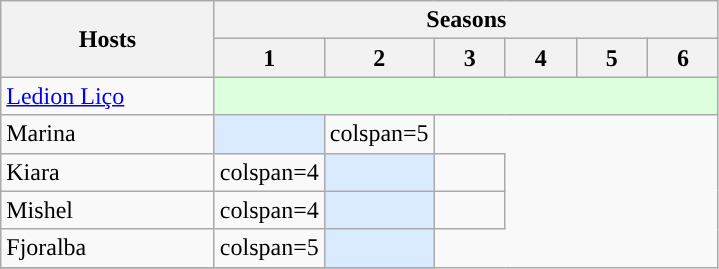<table class="wikitable" width:"50%">
<tr>
<th rowspan="2" width="135">Hosts</th>
<th colspan="6" style="text-align:center;">Seasons</th>
</tr>
<tr>
<th width="40">1</th>
<th width="40">2</th>
<th width="40">3</th>
<th width="40">4</th>
<th width="40">5</th>
<th width="40">6</th>
</tr>
<tr>
<td><a href='#'>Ledion Liço</a></td>
<td colspan="6" style="text-align:center;background:#ddffdd;"></td>
</tr>
<tr>
<td>Marina</td>
<td style="text-align:center;background:#DAEBFF;"></td>
<td>colspan=5 </td>
</tr>
<tr>
<td>Kiara</td>
<td>colspan=4 </td>
<td style="text-align:center;background:#DAEBFF;"></td>
<td></td>
</tr>
<tr>
<td>Mishel</td>
<td>colspan=4 </td>
<td style="text-align:center;background:#DAEBFF;"></td>
<td></td>
</tr>
<tr>
<td>Fjoralba</td>
<td>colspan=5 </td>
<td style="text-align:center;background:#DAEBFF;"></td>
</tr>
<tr>
</tr>
</table>
